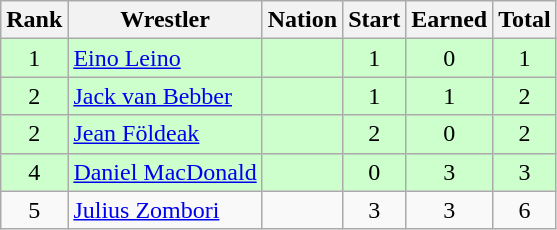<table class="wikitable sortable" style="text-align:center;">
<tr>
<th>Rank</th>
<th>Wrestler</th>
<th>Nation</th>
<th>Start</th>
<th>Earned</th>
<th>Total</th>
</tr>
<tr style="background:#cfc;">
<td>1</td>
<td align=left><a href='#'>Eino Leino</a></td>
<td align=left></td>
<td>1</td>
<td>0</td>
<td>1</td>
</tr>
<tr style="background:#cfc;">
<td>2</td>
<td align=left><a href='#'>Jack van Bebber</a></td>
<td align=left></td>
<td>1</td>
<td>1</td>
<td>2</td>
</tr>
<tr style="background:#cfc;">
<td>2</td>
<td align=left><a href='#'>Jean Földeak</a></td>
<td align=left></td>
<td>2</td>
<td>0</td>
<td>2</td>
</tr>
<tr style="background:#cfc;">
<td>4</td>
<td align=left><a href='#'>Daniel MacDonald</a></td>
<td align=left></td>
<td>0</td>
<td>3</td>
<td>3</td>
</tr>
<tr>
<td>5</td>
<td align=left><a href='#'>Julius Zombori</a></td>
<td align=left></td>
<td>3</td>
<td>3</td>
<td>6</td>
</tr>
</table>
